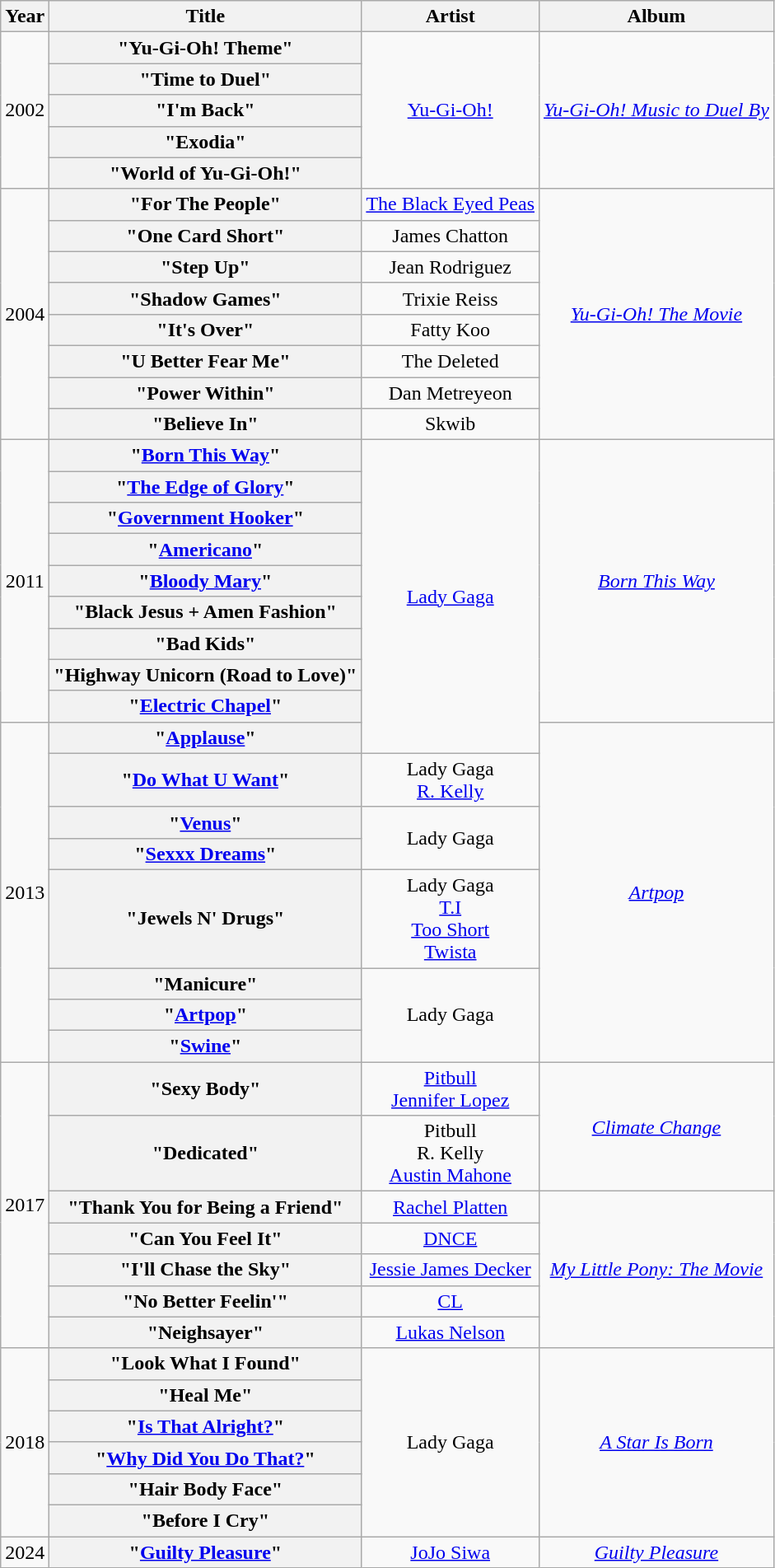<table class="wikitable plainrowheaders" style="text-align:center;">
<tr>
<th scope="col">Year</th>
<th scope="col">Title</th>
<th scope="col">Artist</th>
<th scope="col">Album</th>
</tr>
<tr>
<td rowspan="5">2002</td>
<th scope="row">"Yu-Gi-Oh! Theme"</th>
<td rowspan="5"><a href='#'>Yu-Gi-Oh!</a></td>
<td rowspan="5"><em><a href='#'>Yu-Gi-Oh! Music to Duel By</a></em></td>
</tr>
<tr>
<th scope="row">"Time to Duel"</th>
</tr>
<tr>
<th scope="row">"I'm Back"</th>
</tr>
<tr>
<th scope="row">"Exodia"</th>
</tr>
<tr>
<th scope="row">"World of Yu-Gi-Oh!"</th>
</tr>
<tr>
<td rowspan="8">2004</td>
<th scope="row">"For The People"</th>
<td><a href='#'>The Black Eyed Peas</a></td>
<td rowspan="8"><em><a href='#'>Yu-Gi-Oh! The Movie</a></em></td>
</tr>
<tr>
<th scope="row">"One Card Short"</th>
<td>James Chatton</td>
</tr>
<tr>
<th scope="row">"Step Up"</th>
<td>Jean Rodriguez</td>
</tr>
<tr>
<th scope="row">"Shadow Games"</th>
<td>Trixie Reiss</td>
</tr>
<tr>
<th scope="row">"It's Over"</th>
<td>Fatty Koo</td>
</tr>
<tr>
<th scope="row">"U Better Fear Me"</th>
<td>The Deleted</td>
</tr>
<tr>
<th scope="row">"Power Within"</th>
<td>Dan Metreyeon</td>
</tr>
<tr>
<th scope="row">"Believe In"</th>
<td>Skwib</td>
</tr>
<tr>
<td rowspan="9">2011</td>
<th scope="row">"<a href='#'>Born This Way</a>"</th>
<td rowspan="10"><a href='#'>Lady Gaga</a></td>
<td rowspan="9"><em><a href='#'>Born This Way</a></em></td>
</tr>
<tr>
<th scope="row">"<a href='#'>The Edge of Glory</a>"</th>
</tr>
<tr>
<th scope="row">"<a href='#'>Government Hooker</a>"</th>
</tr>
<tr>
<th scope="row">"<a href='#'>Americano</a>"</th>
</tr>
<tr>
<th scope="row">"<a href='#'>Bloody Mary</a>"</th>
</tr>
<tr>
<th scope="row">"Black Jesus + Amen Fashion"</th>
</tr>
<tr>
<th scope="row">"Bad Kids"</th>
</tr>
<tr>
<th scope="row">"Highway Unicorn (Road to Love)"</th>
</tr>
<tr>
<th scope="row">"<a href='#'>Electric Chapel</a>"</th>
</tr>
<tr>
<td rowspan="8">2013</td>
<th scope="row">"<a href='#'>Applause</a>"</th>
<td rowspan="8"><em><a href='#'>Artpop</a></em></td>
</tr>
<tr>
<th scope="row">"<a href='#'>Do What U Want</a>"</th>
<td>Lady Gaga<br><a href='#'>R. Kelly</a></td>
</tr>
<tr>
<th scope="row">"<a href='#'>Venus</a>"</th>
<td rowspan="2">Lady Gaga</td>
</tr>
<tr>
<th scope="row">"<a href='#'>Sexxx Dreams</a>"</th>
</tr>
<tr>
<th scope="row">"Jewels N' Drugs"</th>
<td>Lady Gaga<br><a href='#'>T.I</a><br><a href='#'>Too Short</a><br><a href='#'>Twista</a></td>
</tr>
<tr>
<th scope="row">"Manicure"</th>
<td rowspan="3">Lady Gaga</td>
</tr>
<tr>
<th scope="row">"<a href='#'>Artpop</a>"</th>
</tr>
<tr>
<th scope="row">"<a href='#'>Swine</a>"</th>
</tr>
<tr>
<td rowspan="7">2017</td>
<th scope="row">"Sexy Body"</th>
<td><a href='#'>Pitbull</a><br><a href='#'>Jennifer Lopez</a></td>
<td rowspan="2"><em><a href='#'>Climate Change</a></em></td>
</tr>
<tr>
<th scope="row">"Dedicated"</th>
<td>Pitbull<br>R. Kelly<br><a href='#'>Austin Mahone</a></td>
</tr>
<tr>
<th scope="row">"Thank You for Being a Friend"</th>
<td><a href='#'>Rachel Platten</a></td>
<td rowspan="5"><em><a href='#'>My Little Pony: The Movie</a></em></td>
</tr>
<tr>
<th scope="row">"Can You Feel It"</th>
<td><a href='#'>DNCE</a></td>
</tr>
<tr>
<th scope="row">"I'll Chase the Sky"</th>
<td><a href='#'>Jessie James Decker</a></td>
</tr>
<tr>
<th scope="row">"No Better Feelin'"</th>
<td><a href='#'>CL</a></td>
</tr>
<tr>
<th scope="row">"Neighsayer"</th>
<td><a href='#'>Lukas Nelson</a></td>
</tr>
<tr>
<td rowspan="6">2018</td>
<th scope="row">"Look What I Found"</th>
<td rowspan="6">Lady Gaga</td>
<td rowspan="6"><em><a href='#'>A Star Is Born</a></em></td>
</tr>
<tr>
<th scope="row">"Heal Me"</th>
</tr>
<tr>
<th scope="row">"<a href='#'>Is That Alright?</a>"</th>
</tr>
<tr>
<th scope="row">"<a href='#'>Why Did You Do That?</a>"</th>
</tr>
<tr>
<th scope="row">"Hair Body Face"</th>
</tr>
<tr>
<th scope="row">"Before I Cry"</th>
</tr>
<tr>
<td>2024</td>
<th scope="row">"<a href='#'>Guilty Pleasure</a>"</th>
<td><a href='#'>JoJo Siwa</a></td>
<td><a href='#'><em>Guilty Pleasure</em></a></td>
</tr>
</table>
